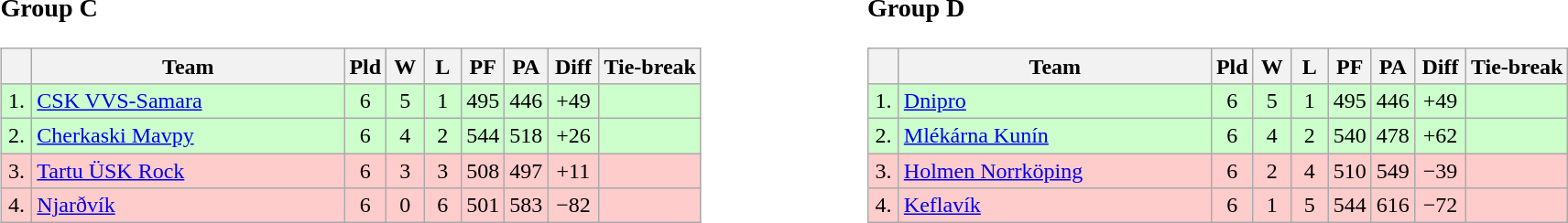<table>
<tr>
<td style="vertical-align:top; width:33%;"><br><h3>Group C</h3><table class="wikitable" style="text-align:center">
<tr>
<th width=15></th>
<th width=220>Team</th>
<th width=20>Pld</th>
<th width=20>W</th>
<th width=20>L</th>
<th width=20>PF</th>
<th width=20>PA</th>
<th width=30>Diff</th>
<th>Tie-break</th>
</tr>
<tr style="background: #ccffcc;">
<td>1.</td>
<td align=left> <a href='#'>CSK VVS-Samara</a></td>
<td>6</td>
<td>5</td>
<td>1</td>
<td>495</td>
<td>446</td>
<td>+49</td>
<td></td>
</tr>
<tr style="background:#ccffcc;">
<td>2.</td>
<td align=left>  <a href='#'>Cherkaski Mavpy</a></td>
<td>6</td>
<td>4</td>
<td>2</td>
<td>544</td>
<td>518</td>
<td>+26</td>
<td></td>
</tr>
<tr style="background:#ffcccc;">
<td>3.</td>
<td align=left> <a href='#'>Tartu ÜSK Rock</a></td>
<td>6</td>
<td>3</td>
<td>3</td>
<td>508</td>
<td>497</td>
<td>+11</td>
<td></td>
</tr>
<tr style="background:#ffcccc;">
<td>4.</td>
<td align=left> <a href='#'>Njarðvík</a></td>
<td>6</td>
<td>0</td>
<td>6</td>
<td>501</td>
<td>583</td>
<td>−82</td>
<td></td>
</tr>
</table>
</td>
<td style="vertical-align:top; width:33%;"><br><h3>Group D</h3><table class="wikitable" style="text-align:center">
<tr>
<th width=15></th>
<th width=220>Team</th>
<th width=20>Pld</th>
<th width=20>W</th>
<th width=20>L</th>
<th width=20>PF</th>
<th width=20>PA</th>
<th width=30>Diff</th>
<th>Tie-break</th>
</tr>
<tr style="background: #ccffcc;">
<td>1.</td>
<td align=left> <a href='#'>Dnipro</a></td>
<td>6</td>
<td>5</td>
<td>1</td>
<td>495</td>
<td>446</td>
<td>+49</td>
<td></td>
</tr>
<tr style="background:#ccffcc;">
<td>2.</td>
<td align=left>  <a href='#'>Mlékárna Kunín</a></td>
<td>6</td>
<td>4</td>
<td>2</td>
<td>540</td>
<td>478</td>
<td>+62</td>
<td></td>
</tr>
<tr style="background:#ffcccc;">
<td>3.</td>
<td align=left> <a href='#'>Holmen Norrköping</a></td>
<td>6</td>
<td>2</td>
<td>4</td>
<td>510</td>
<td>549</td>
<td>−39</td>
<td></td>
</tr>
<tr style="background:#ffcccc;">
<td>4.</td>
<td align=left> <a href='#'>Keflavík</a></td>
<td>6</td>
<td>1</td>
<td>5</td>
<td>544</td>
<td>616</td>
<td>−72</td>
<td></td>
</tr>
</table>
</td>
</tr>
</table>
